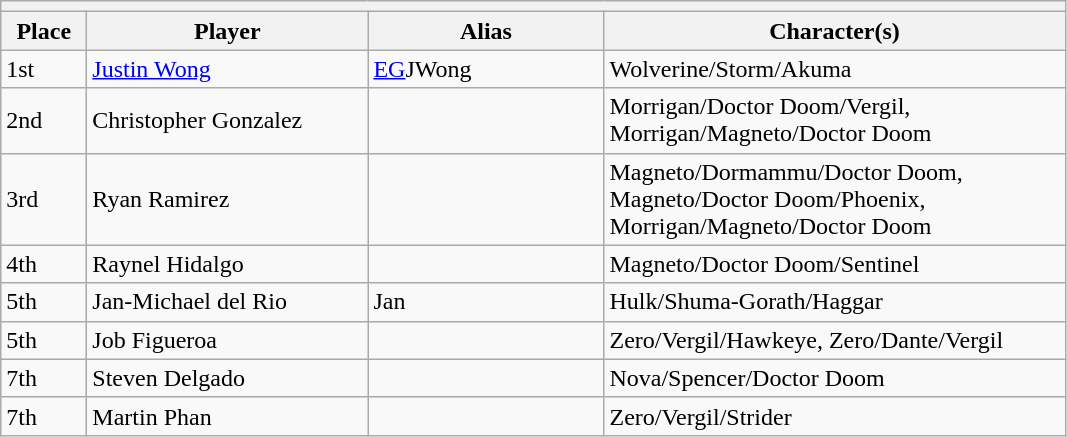<table class="wikitable">
<tr>
<th colspan=4></th>
</tr>
<tr>
<th style="width:50px;">Place</th>
<th style="width:180px;">Player</th>
<th style="width:150px;">Alias</th>
<th style="width:300px;">Character(s)</th>
</tr>
<tr>
<td>1st</td>
<td> <a href='#'>Justin Wong</a></td>
<td><a href='#'>EG</a>JWong</td>
<td>Wolverine/Storm/Akuma</td>
</tr>
<tr>
<td>2nd</td>
<td> Christopher Gonzalez</td>
<td></td>
<td>Morrigan/Doctor Doom/Vergil, Morrigan/Magneto/Doctor Doom</td>
</tr>
<tr>
<td>3rd</td>
<td> Ryan Ramirez</td>
<td></td>
<td>Magneto/Dormammu/Doctor Doom, Magneto/Doctor Doom/Phoenix, Morrigan/Magneto/Doctor Doom</td>
</tr>
<tr>
<td>4th</td>
<td> Raynel Hidalgo</td>
<td></td>
<td>Magneto/Doctor Doom/Sentinel</td>
</tr>
<tr>
<td>5th</td>
<td> Jan-Michael del Rio</td>
<td>Jan</td>
<td>Hulk/Shuma-Gorath/Haggar</td>
</tr>
<tr>
<td>5th</td>
<td> Job Figueroa</td>
<td></td>
<td>Zero/Vergil/Hawkeye, Zero/Dante/Vergil</td>
</tr>
<tr>
<td>7th</td>
<td> Steven Delgado</td>
<td></td>
<td>Nova/Spencer/Doctor Doom</td>
</tr>
<tr>
<td>7th</td>
<td> Martin Phan</td>
<td></td>
<td>Zero/Vergil/Strider</td>
</tr>
</table>
